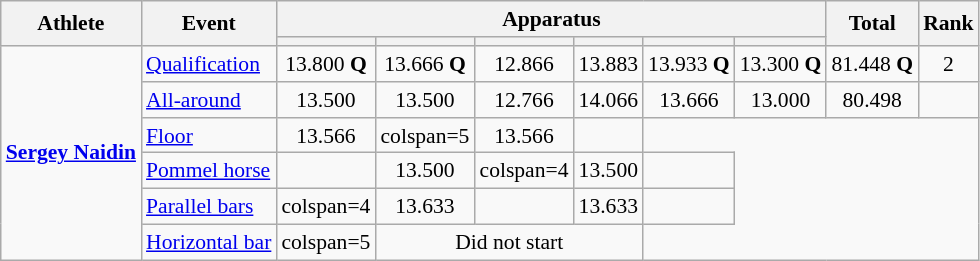<table class="wikitable" style="text-align:center;font-size:90%">
<tr>
<th rowspan=2>Athlete</th>
<th rowspan=2>Event</th>
<th colspan=6>Apparatus</th>
<th rowspan=2>Total</th>
<th rowspan=2>Rank</th>
</tr>
<tr style="font-size:95%">
<th></th>
<th></th>
<th></th>
<th></th>
<th></th>
<th></th>
</tr>
<tr>
<td rowspan=6 align=left><strong><a href='#'>Sergey Naidin</a></strong></td>
<td align=left><a href='#'>Qualification</a></td>
<td>13.800 <strong>Q</strong></td>
<td>13.666 <strong>Q</strong></td>
<td>12.866</td>
<td>13.883</td>
<td>13.933 <strong>Q</strong></td>
<td>13.300 <strong>Q</strong></td>
<td>81.448 <strong>Q</strong></td>
<td>2</td>
</tr>
<tr>
<td align=left><a href='#'>All-around</a></td>
<td>13.500</td>
<td>13.500</td>
<td>12.766</td>
<td>14.066</td>
<td>13.666</td>
<td>13.000</td>
<td>80.498</td>
<td></td>
</tr>
<tr>
<td align=left><a href='#'>Floor</a></td>
<td>13.566</td>
<td>colspan=5 </td>
<td>13.566</td>
<td></td>
</tr>
<tr>
<td align=left><a href='#'>Pommel horse</a></td>
<td></td>
<td>13.500</td>
<td>colspan=4 </td>
<td>13.500</td>
<td></td>
</tr>
<tr>
<td align=left><a href='#'>Parallel bars</a></td>
<td>colspan=4 </td>
<td>13.633</td>
<td></td>
<td>13.633</td>
<td></td>
</tr>
<tr>
<td align=left><a href='#'>Horizontal bar</a></td>
<td>colspan=5 </td>
<td colspan=3>Did not start</td>
</tr>
</table>
